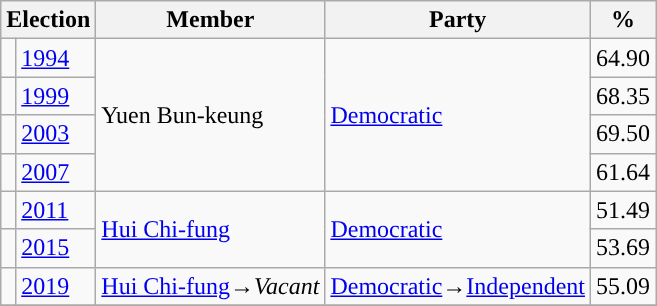<table class="wikitable">
<tr>
<th colspan="2">Election</th>
<th>Member</th>
<th>Party</th>
<th>%</th>
</tr>
<tr>
<td style="color:inherit;background-color: "></td>
<td><a href='#'>1994</a></td>
<td rowspan=4>Yuen Bun-keung</td>
<td rowspan=4><a href='#'>Democratic</a></td>
<td>64.90</td>
</tr>
<tr>
<td style="color:inherit;background:"></td>
<td><a href='#'>1999</a></td>
<td>68.35</td>
</tr>
<tr>
<td style="color:inherit;background:"></td>
<td><a href='#'>2003</a></td>
<td>69.50</td>
</tr>
<tr>
<td style="color:inherit;background:"></td>
<td><a href='#'>2007</a></td>
<td>61.64</td>
</tr>
<tr>
<td style="color:inherit;background-color: "></td>
<td><a href='#'>2011</a></td>
<td rowspan=2><a href='#'>Hui Chi-fung</a></td>
<td rowspan=2><a href='#'>Democratic</a></td>
<td>51.49</td>
</tr>
<tr>
<td style="color:inherit;background:"></td>
<td><a href='#'>2015</a></td>
<td>53.69</td>
</tr>
<tr>
<td style="color:inherit;background:"></td>
<td><a href='#'>2019</a></td>
<td><a href='#'>Hui Chi-fung</a>→<em>Vacant</em></td>
<td><a href='#'>Democratic</a>→<a href='#'>Independent</a></td>
<td>55.09</td>
</tr>
<tr>
</tr>
</table>
